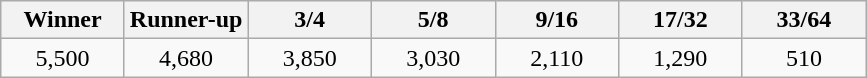<table class="wikitable" style="text-align:center">
<tr>
<th width="75">Winner</th>
<th width="75">Runner-up</th>
<th width="75">3/4</th>
<th width="75">5/8</th>
<th width="75">9/16</th>
<th width="75">17/32</th>
<th width="75">33/64</th>
</tr>
<tr>
<td>5,500</td>
<td>4,680</td>
<td>3,850</td>
<td>3,030</td>
<td>2,110</td>
<td>1,290</td>
<td>510</td>
</tr>
</table>
